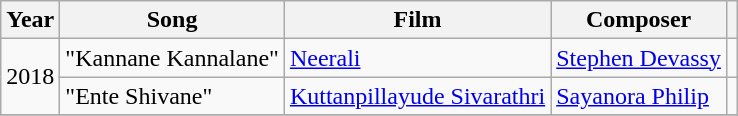<table class="wikitable sortable">
<tr>
<th>Year</th>
<th>Song</th>
<th>Film</th>
<th>Composer</th>
<th class="unsortable"></th>
</tr>
<tr>
<td rowspan="2">2018</td>
<td>"Kannane Kannalane"</td>
<td><a href='#'>Neerali</a></td>
<td><a href='#'>Stephen Devassy</a></td>
<td></td>
</tr>
<tr>
<td>"Ente Shivane"</td>
<td><a href='#'>Kuttanpillayude Sivarathri</a></td>
<td><a href='#'>Sayanora Philip</a></td>
<td></td>
</tr>
<tr>
</tr>
</table>
